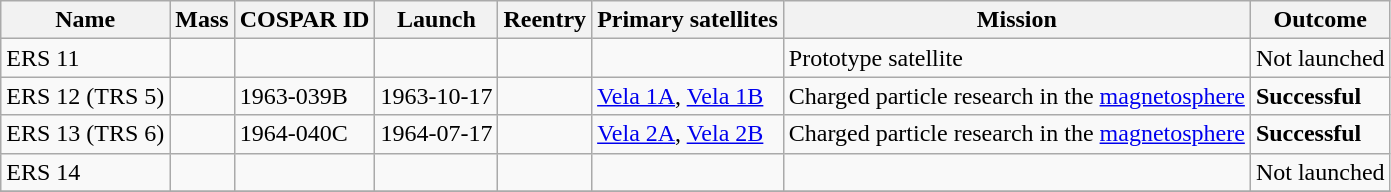<table class="wikitable" border="1">
<tr>
<th>Name</th>
<th>Mass</th>
<th>COSPAR ID</th>
<th>Launch</th>
<th>Reentry</th>
<th>Primary satellites</th>
<th>Mission</th>
<th>Outcome</th>
</tr>
<tr>
<td>ERS 11</td>
<td></td>
<td></td>
<td></td>
<td></td>
<td></td>
<td>Prototype satellite</td>
<td>Not launched</td>
</tr>
<tr>
<td>ERS 12 (TRS 5)</td>
<td></td>
<td>1963-039B</td>
<td>1963-10-17</td>
<td></td>
<td><a href='#'>Vela 1A</a>, <a href='#'>Vela 1B</a></td>
<td>Charged particle research in the <a href='#'>magnetosphere</a></td>
<td><strong>Successful</strong></td>
</tr>
<tr>
<td>ERS 13 (TRS 6)</td>
<td></td>
<td>1964-040C</td>
<td>1964-07-17</td>
<td></td>
<td><a href='#'>Vela 2A</a>, <a href='#'>Vela 2B</a></td>
<td>Charged particle research in the <a href='#'>magnetosphere</a></td>
<td><strong>Successful</strong></td>
</tr>
<tr>
<td>ERS 14</td>
<td></td>
<td></td>
<td></td>
<td></td>
<td></td>
<td></td>
<td>Not launched</td>
</tr>
<tr>
</tr>
</table>
